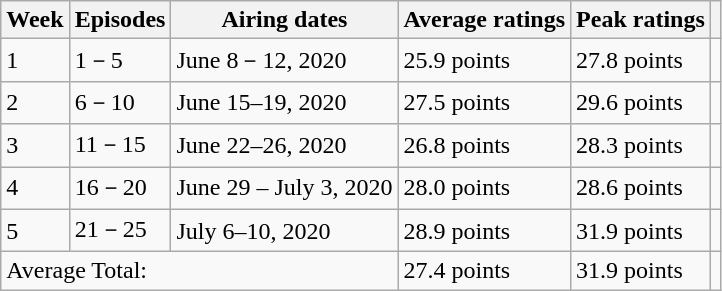<table class="wikitable">
<tr>
<th>Week</th>
<th>Episodes</th>
<th>Airing dates</th>
<th>Average ratings</th>
<th>Peak ratings</th>
<th></th>
</tr>
<tr>
<td>1</td>
<td>1－5</td>
<td>June 8－12, 2020</td>
<td>25.9 points</td>
<td>27.8 points</td>
<td></td>
</tr>
<tr>
<td>2</td>
<td>6－10</td>
<td>June 15–19, 2020</td>
<td>27.5 points</td>
<td>29.6 points</td>
<td></td>
</tr>
<tr>
<td>3</td>
<td>11－15</td>
<td>June 22–26, 2020</td>
<td>26.8 points</td>
<td>28.3 points</td>
<td></td>
</tr>
<tr>
<td>4</td>
<td>16－20</td>
<td>June 29 – July 3, 2020</td>
<td>28.0 points</td>
<td>28.6 points</td>
<td></td>
</tr>
<tr>
<td>5</td>
<td>21－25</td>
<td>July 6–10, 2020</td>
<td>28.9 points</td>
<td>31.9 points</td>
<td></td>
</tr>
<tr>
<td colspan="3">Average Total:</td>
<td align="left">27.4 points</td>
<td>31.9 points</td>
<td></td>
</tr>
</table>
